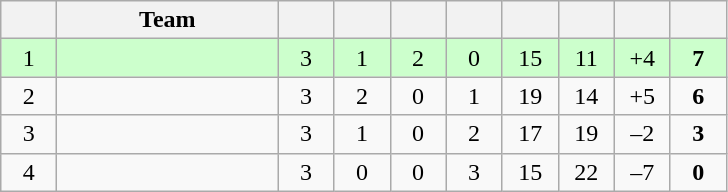<table class="wikitable" style="text-align: center; font-size: 100%;">
<tr>
<th width="30"></th>
<th width="140">Team</th>
<th width="30"></th>
<th width="30"></th>
<th width="30"></th>
<th width="30"></th>
<th width="30"></th>
<th width="30"></th>
<th width="30"></th>
<th width="30"></th>
</tr>
<tr style="background-color: #ccffcc;">
<td>1</td>
<td align=left><strong></strong></td>
<td>3</td>
<td>1</td>
<td>2</td>
<td>0</td>
<td>15</td>
<td>11</td>
<td>+4</td>
<td><strong>7</strong></td>
</tr>
<tr>
<td>2</td>
<td align=left></td>
<td>3</td>
<td>2</td>
<td>0</td>
<td>1</td>
<td>19</td>
<td>14</td>
<td>+5</td>
<td><strong>6</strong></td>
</tr>
<tr>
<td>3</td>
<td align=left></td>
<td>3</td>
<td>1</td>
<td>0</td>
<td>2</td>
<td>17</td>
<td>19</td>
<td>–2</td>
<td><strong>3</strong></td>
</tr>
<tr>
<td>4</td>
<td align=left></td>
<td>3</td>
<td>0</td>
<td>0</td>
<td>3</td>
<td>15</td>
<td>22</td>
<td>–7</td>
<td><strong>0</strong></td>
</tr>
</table>
